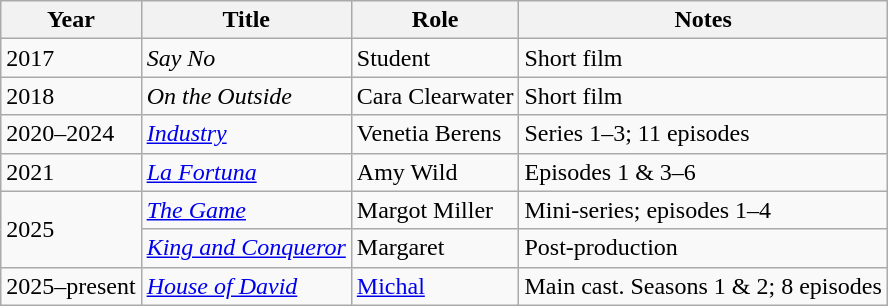<table class="wikitable sortable">
<tr>
<th>Year</th>
<th>Title</th>
<th>Role</th>
<th class="unsortable">Notes</th>
</tr>
<tr>
<td>2017</td>
<td><em>Say No</em></td>
<td>Student</td>
<td>Short film</td>
</tr>
<tr>
<td>2018</td>
<td><em>On the Outside</em></td>
<td>Cara Clearwater</td>
<td>Short film</td>
</tr>
<tr>
<td>2020–2024</td>
<td><em><a href='#'>Industry</a></em></td>
<td>Venetia Berens</td>
<td>Series 1–3; 11 episodes</td>
</tr>
<tr>
<td>2021</td>
<td><em><a href='#'>La Fortuna</a></em></td>
<td>Amy Wild</td>
<td>Episodes 1 & 3–6</td>
</tr>
<tr>
<td rowspan="2">2025</td>
<td><em><a href='#'>The Game</a></em></td>
<td>Margot Miller</td>
<td>Mini-series; episodes 1–4</td>
</tr>
<tr>
<td><em><a href='#'>King and Conqueror</a></em></td>
<td>Margaret</td>
<td>Post-production</td>
</tr>
<tr>
<td>2025–present</td>
<td><em><a href='#'>House of David</a></em></td>
<td><a href='#'>Michal</a></td>
<td>Main cast. Seasons 1 & 2; 8 episodes</td>
</tr>
</table>
